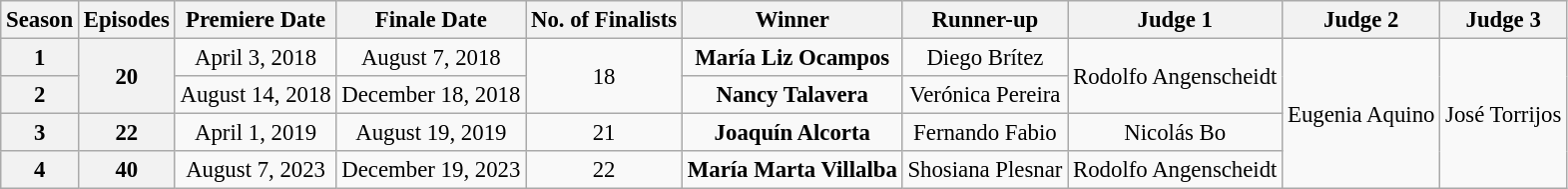<table class="wikitable"  style="text-align:center; font-size:95%;">
<tr>
<th>Season</th>
<th>Episodes</th>
<th>Premiere Date</th>
<th>Finale Date</th>
<th>No. of Finalists</th>
<th>Winner</th>
<th>Runner-up</th>
<th>Judge 1</th>
<th>Judge 2</th>
<th>Judge 3</th>
</tr>
<tr>
<th>1</th>
<th rowspan="2">20</th>
<td>April 3, 2018</td>
<td>August 7, 2018</td>
<td rowspan="2">18</td>
<td><strong>María Liz Ocampos</strong></td>
<td>Diego Brítez</td>
<td rowspan=2>Rodolfo Angenscheidt</td>
<td rowspan="4">Eugenia Aquino</td>
<td rowspan="4">José Torrijos</td>
</tr>
<tr>
<th>2</th>
<td>August 14, 2018</td>
<td>December 18, 2018</td>
<td><strong>Nancy Talavera</strong></td>
<td>Verónica Pereira</td>
</tr>
<tr>
<th>3</th>
<th>22</th>
<td>April 1, 2019</td>
<td>August 19, 2019</td>
<td>21</td>
<td><strong>Joaquín Alcorta</strong></td>
<td>Fernando Fabio</td>
<td>Nicolás Bo</td>
</tr>
<tr>
<th>4</th>
<th>40</th>
<td>August 7, 2023</td>
<td>December 19, 2023</td>
<td>22</td>
<td><strong>María Marta Villalba</strong></td>
<td>Shosiana Plesnar</td>
<td>Rodolfo Angenscheidt</td>
</tr>
</table>
